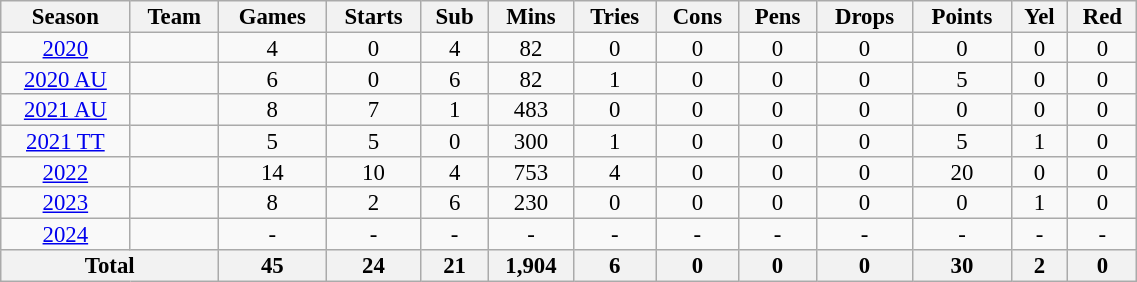<table class="wikitable" style="text-align:center; line-height:90%; font-size:95%; width:60%;">
<tr>
<th>Season</th>
<th>Team</th>
<th>Games</th>
<th>Starts</th>
<th>Sub</th>
<th>Mins</th>
<th>Tries</th>
<th>Cons</th>
<th>Pens</th>
<th>Drops</th>
<th>Points</th>
<th>Yel</th>
<th>Red</th>
</tr>
<tr>
<td><a href='#'>2020</a></td>
<td></td>
<td>4</td>
<td>0</td>
<td>4</td>
<td>82</td>
<td>0</td>
<td>0</td>
<td>0</td>
<td>0</td>
<td>0</td>
<td>0</td>
<td>0</td>
</tr>
<tr>
<td><a href='#'>2020 AU</a></td>
<td></td>
<td>6</td>
<td>0</td>
<td>6</td>
<td>82</td>
<td>1</td>
<td>0</td>
<td>0</td>
<td>0</td>
<td>5</td>
<td>0</td>
<td>0</td>
</tr>
<tr>
<td><a href='#'>2021 AU</a></td>
<td></td>
<td>8</td>
<td>7</td>
<td>1</td>
<td>483</td>
<td>0</td>
<td>0</td>
<td>0</td>
<td>0</td>
<td>0</td>
<td>0</td>
<td>0</td>
</tr>
<tr>
<td><a href='#'>2021 TT</a></td>
<td></td>
<td>5</td>
<td>5</td>
<td>0</td>
<td>300</td>
<td>1</td>
<td>0</td>
<td>0</td>
<td>0</td>
<td>5</td>
<td>1</td>
<td>0</td>
</tr>
<tr>
<td><a href='#'>2022</a></td>
<td></td>
<td>14</td>
<td>10</td>
<td>4</td>
<td>753</td>
<td>4</td>
<td>0</td>
<td>0</td>
<td>0</td>
<td>20</td>
<td>0</td>
<td>0</td>
</tr>
<tr>
<td><a href='#'>2023</a></td>
<td></td>
<td>8</td>
<td>2</td>
<td>6</td>
<td>230</td>
<td>0</td>
<td>0</td>
<td>0</td>
<td>0</td>
<td>0</td>
<td>1</td>
<td>0</td>
</tr>
<tr>
<td><a href='#'>2024</a></td>
<td></td>
<td>-</td>
<td>-</td>
<td>-</td>
<td>-</td>
<td>-</td>
<td>-</td>
<td>-</td>
<td>-</td>
<td>-</td>
<td>-</td>
<td>-</td>
</tr>
<tr>
<th colspan="2">Total</th>
<th>45</th>
<th>24</th>
<th>21</th>
<th>1,904</th>
<th>6</th>
<th>0</th>
<th>0</th>
<th>0</th>
<th>30</th>
<th>2</th>
<th>0</th>
</tr>
</table>
